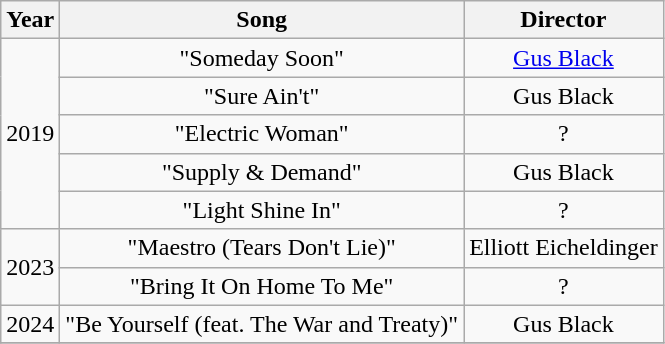<table class="wikitable plainrowheaders" style="text-align:center;">
<tr>
<th scope="col">Year</th>
<th scope="col">Song</th>
<th scope="col">Director</th>
</tr>
<tr>
<td rowspan="5">2019</td>
<td>"Someday Soon"</td>
<td><a href='#'>Gus Black</a></td>
</tr>
<tr>
<td>"Sure Ain't"</td>
<td>Gus Black</td>
</tr>
<tr>
<td>"Electric Woman"</td>
<td>?</td>
</tr>
<tr>
<td>"Supply & Demand"</td>
<td>Gus Black</td>
</tr>
<tr>
<td>"Light Shine In"</td>
<td>?</td>
</tr>
<tr>
<td rowspan="2">2023</td>
<td>"Maestro (Tears Don't Lie)"</td>
<td>Elliott Eicheldinger</td>
</tr>
<tr>
<td>"Bring It On Home To Me"</td>
<td>?</td>
</tr>
<tr>
<td>2024</td>
<td>"Be Yourself (feat. The War and Treaty)"</td>
<td>Gus Black</td>
</tr>
<tr>
</tr>
</table>
